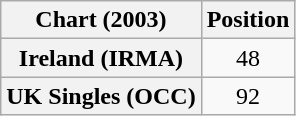<table class="wikitable unsortable plainrowheaders" style="text-align:center">
<tr>
<th scope="col">Chart (2003)</th>
<th scope="col">Position</th>
</tr>
<tr>
<th scope="row">Ireland (IRMA)</th>
<td>48</td>
</tr>
<tr>
<th scope="row">UK Singles (OCC)</th>
<td>92</td>
</tr>
</table>
